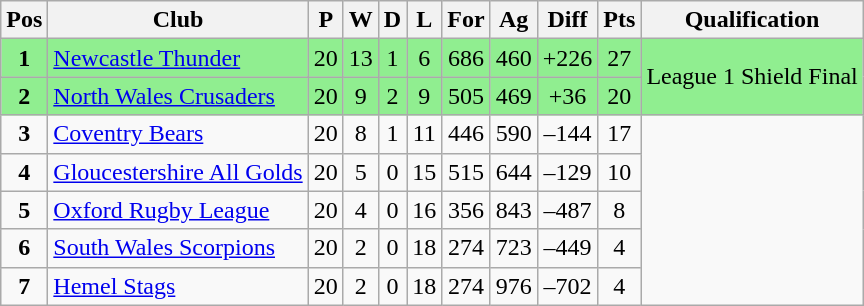<table class="wikitable" style="text-align:center;">
<tr>
<th>Pos</th>
<th>Club</th>
<th>P</th>
<th>W</th>
<th>D</th>
<th>L</th>
<th>For</th>
<th>Ag</th>
<th>Diff</th>
<th>Pts</th>
<th>Qualification</th>
</tr>
<tr align=center style="background:lightgreen;">
<td><strong>1</strong></td>
<td style="text-align:left;"> <a href='#'>Newcastle Thunder</a></td>
<td>20</td>
<td>13</td>
<td>1</td>
<td>6</td>
<td>686</td>
<td>460</td>
<td>+226</td>
<td>27</td>
<td rowspan=2>League 1 Shield Final</td>
</tr>
<tr align=center style="background:lightgreen;">
<td><strong>2</strong></td>
<td style="text-align:left;"> <a href='#'>North Wales Crusaders</a></td>
<td>20</td>
<td>9</td>
<td>2</td>
<td>9</td>
<td>505</td>
<td>469</td>
<td>+36</td>
<td>20</td>
</tr>
<tr align=center>
<td><strong>3</strong></td>
<td style="text-align:left;"> <a href='#'>Coventry Bears</a></td>
<td>20</td>
<td>8</td>
<td>1</td>
<td>11</td>
<td>446</td>
<td>590</td>
<td>–144</td>
<td>17</td>
<td rowspan=5></td>
</tr>
<tr align=center>
<td><strong>4</strong></td>
<td style="text-align:left;"> <a href='#'>Gloucestershire All Golds</a></td>
<td>20</td>
<td>5</td>
<td>0</td>
<td>15</td>
<td>515</td>
<td>644</td>
<td>–129</td>
<td>10</td>
</tr>
<tr --->
<td><strong>5</strong></td>
<td style="text-align:left;"> <a href='#'>Oxford Rugby League</a></td>
<td>20</td>
<td>4</td>
<td>0</td>
<td>16</td>
<td>356</td>
<td>843</td>
<td>–487</td>
<td>8</td>
</tr>
<tr align=center>
<td><strong>6</strong></td>
<td style="text-align:left;"> <a href='#'>South Wales Scorpions</a></td>
<td>20</td>
<td>2</td>
<td>0</td>
<td>18</td>
<td>274</td>
<td>723</td>
<td>–449</td>
<td>4</td>
</tr>
<tr align=center>
<td><strong>7</strong></td>
<td style="text-align:left;"> <a href='#'>Hemel Stags</a></td>
<td>20</td>
<td>2</td>
<td>0</td>
<td>18</td>
<td>274</td>
<td>976</td>
<td>–702</td>
<td>4</td>
</tr>
</table>
